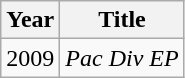<table class="wikitable sortable">
<tr>
<th>Year</th>
<th>Title</th>
</tr>
<tr>
<td>2009</td>
<td><em>Pac Div EP</em></td>
</tr>
</table>
